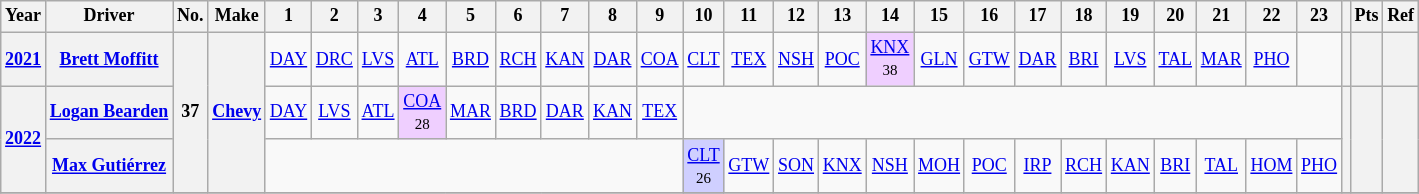<table class="wikitable" style="text-align:center; font-size:75%">
<tr>
<th>Year</th>
<th>Driver</th>
<th>No.</th>
<th>Make</th>
<th>1</th>
<th>2</th>
<th>3</th>
<th>4</th>
<th>5</th>
<th>6</th>
<th>7</th>
<th>8</th>
<th>9</th>
<th>10</th>
<th>11</th>
<th>12</th>
<th>13</th>
<th>14</th>
<th>15</th>
<th>16</th>
<th>17</th>
<th>18</th>
<th>19</th>
<th>20</th>
<th>21</th>
<th>22</th>
<th>23</th>
<th></th>
<th>Pts</th>
<th>Ref</th>
</tr>
<tr>
<th><a href='#'>2021</a></th>
<th><a href='#'>Brett Moffitt</a></th>
<th rowspan=3>37</th>
<th rowspan=3><a href='#'>Chevy</a></th>
<td><a href='#'>DAY</a></td>
<td><a href='#'>DRC</a></td>
<td><a href='#'>LVS</a></td>
<td><a href='#'>ATL</a></td>
<td><a href='#'>BRD</a></td>
<td><a href='#'>RCH</a></td>
<td><a href='#'>KAN</a></td>
<td><a href='#'>DAR</a></td>
<td><a href='#'>COA</a></td>
<td><a href='#'>CLT</a></td>
<td><a href='#'>TEX</a></td>
<td><a href='#'>NSH</a></td>
<td><a href='#'>POC</a></td>
<td style="background:#EFCFFF;"><a href='#'>KNX</a><br><small>38</small></td>
<td><a href='#'>GLN</a></td>
<td><a href='#'>GTW</a></td>
<td><a href='#'>DAR</a></td>
<td><a href='#'>BRI</a></td>
<td><a href='#'>LVS</a></td>
<td><a href='#'>TAL</a></td>
<td><a href='#'>MAR</a></td>
<td><a href='#'>PHO</a></td>
<td></td>
<th></th>
<th></th>
<th></th>
</tr>
<tr>
<th rowspan=2><a href='#'>2022</a></th>
<th><a href='#'>Logan Bearden</a></th>
<td><a href='#'>DAY</a></td>
<td><a href='#'>LVS</a></td>
<td><a href='#'>ATL</a></td>
<td style="background:#EFCFFF;"><a href='#'>COA</a><br><small>28</small></td>
<td><a href='#'>MAR</a></td>
<td><a href='#'>BRD</a></td>
<td><a href='#'>DAR</a></td>
<td><a href='#'>KAN</a></td>
<td><a href='#'>TEX</a></td>
<td colspan=14></td>
<th rowspan=2></th>
<th rowspan=2></th>
<th rowspan=2></th>
</tr>
<tr>
<th><a href='#'>Max Gutiérrez</a></th>
<td colspan=9></td>
<td style="background:#CFCFFF;"><a href='#'>CLT</a><br><small>26</small></td>
<td><a href='#'>GTW</a></td>
<td><a href='#'>SON</a></td>
<td><a href='#'>KNX</a></td>
<td><a href='#'>NSH</a></td>
<td><a href='#'>MOH</a></td>
<td><a href='#'>POC</a></td>
<td><a href='#'>IRP</a></td>
<td><a href='#'>RCH</a></td>
<td><a href='#'>KAN</a></td>
<td><a href='#'>BRI</a></td>
<td><a href='#'>TAL</a></td>
<td><a href='#'>HOM</a></td>
<td><a href='#'>PHO</a></td>
</tr>
<tr>
</tr>
</table>
